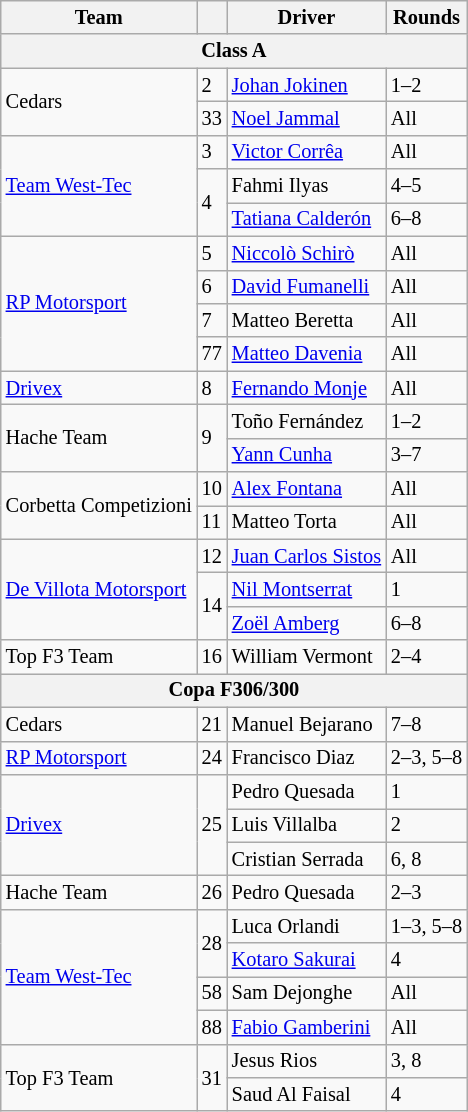<table class="wikitable" style="font-size: 85%;">
<tr>
<th>Team</th>
<th></th>
<th>Driver</th>
<th>Rounds</th>
</tr>
<tr>
<th colspan=4>Class A</th>
</tr>
<tr>
<td rowspan=2> Cedars</td>
<td>2</td>
<td> <a href='#'>Johan Jokinen</a></td>
<td>1–2</td>
</tr>
<tr>
<td>33</td>
<td> <a href='#'>Noel Jammal</a></td>
<td>All</td>
</tr>
<tr>
<td rowspan=3> <a href='#'>Team West-Tec</a></td>
<td>3</td>
<td> <a href='#'>Victor Corrêa</a></td>
<td>All</td>
</tr>
<tr>
<td rowspan=2>4</td>
<td> Fahmi Ilyas</td>
<td>4–5</td>
</tr>
<tr>
<td> <a href='#'>Tatiana Calderón</a></td>
<td>6–8</td>
</tr>
<tr>
<td rowspan=4> <a href='#'>RP Motorsport</a></td>
<td>5</td>
<td> <a href='#'>Niccolò Schirò</a></td>
<td>All</td>
</tr>
<tr>
<td>6</td>
<td> <a href='#'>David Fumanelli</a></td>
<td>All</td>
</tr>
<tr>
<td>7</td>
<td> Matteo Beretta</td>
<td>All</td>
</tr>
<tr>
<td>77</td>
<td> <a href='#'>Matteo Davenia</a></td>
<td>All</td>
</tr>
<tr>
<td> <a href='#'>Drivex</a></td>
<td>8</td>
<td> <a href='#'>Fernando Monje</a></td>
<td>All</td>
</tr>
<tr>
<td rowspan=2> Hache Team</td>
<td rowspan=2>9</td>
<td> Toño Fernández</td>
<td>1–2</td>
</tr>
<tr>
<td> <a href='#'>Yann Cunha</a></td>
<td>3–7</td>
</tr>
<tr>
<td rowspan=2 nowrap> Corbetta Competizioni</td>
<td>10</td>
<td> <a href='#'>Alex Fontana</a></td>
<td>All</td>
</tr>
<tr>
<td>11</td>
<td> Matteo Torta</td>
<td>All</td>
</tr>
<tr>
<td rowspan=3> <a href='#'>De Villota Motorsport</a></td>
<td>12</td>
<td nowrap> <a href='#'>Juan Carlos Sistos</a></td>
<td>All</td>
</tr>
<tr>
<td rowspan=2>14</td>
<td> <a href='#'>Nil Montserrat</a></td>
<td>1</td>
</tr>
<tr>
<td> <a href='#'>Zoël Amberg</a></td>
<td>6–8</td>
</tr>
<tr>
<td> Top F3 Team</td>
<td>16</td>
<td> William Vermont</td>
<td>2–4</td>
</tr>
<tr>
<th colspan=4>Copa F306/300</th>
</tr>
<tr>
<td> Cedars</td>
<td>21</td>
<td> Manuel Bejarano</td>
<td>7–8</td>
</tr>
<tr>
<td> <a href='#'>RP Motorsport</a></td>
<td>24</td>
<td> Francisco Diaz</td>
<td>2–3, 5–8</td>
</tr>
<tr>
<td rowspan=3> <a href='#'>Drivex</a></td>
<td rowspan=3>25</td>
<td> Pedro Quesada</td>
<td>1</td>
</tr>
<tr>
<td> Luis Villalba</td>
<td>2</td>
</tr>
<tr>
<td> Cristian Serrada</td>
<td>6, 8</td>
</tr>
<tr>
<td> Hache Team</td>
<td>26</td>
<td> Pedro Quesada</td>
<td>2–3</td>
</tr>
<tr>
<td rowspan=4> <a href='#'>Team West-Tec</a></td>
<td rowspan=2>28</td>
<td> Luca Orlandi</td>
<td>1–3, 5–8</td>
</tr>
<tr>
<td> <a href='#'>Kotaro Sakurai</a></td>
<td>4</td>
</tr>
<tr>
<td>58</td>
<td> Sam Dejonghe</td>
<td>All</td>
</tr>
<tr>
<td>88</td>
<td> <a href='#'>Fabio Gamberini</a></td>
<td>All</td>
</tr>
<tr>
<td rowspan=2> Top F3 Team</td>
<td rowspan=2>31</td>
<td> Jesus Rios</td>
<td>3, 8</td>
</tr>
<tr>
<td> Saud Al Faisal</td>
<td>4</td>
</tr>
</table>
